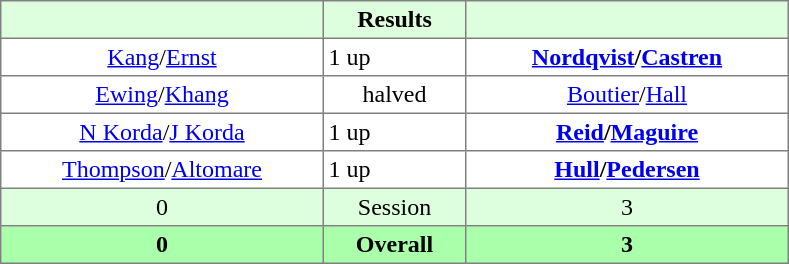<table border="1" cellpadding="3" style="border-collapse:collapse; text-align:center;">
<tr style="background:#dfd;">
<th style="width:13em;"></th>
<th style="width:5.5em;">Results</th>
<th style="width:13em;"></th>
</tr>
<tr>
<td><a href='#'>Kang</a>/<a href='#'>Ernst</a></td>
<td align=left> 1 up</td>
<td><strong><a href='#'>Nordqvist</a>/<a href='#'>Castren</a></strong></td>
</tr>
<tr>
<td><a href='#'>Ewing</a>/<a href='#'>Khang</a></td>
<td>halved</td>
<td><a href='#'>Boutier</a>/<a href='#'>Hall</a></td>
</tr>
<tr>
<td><a href='#'>N Korda</a>/<a href='#'>J Korda</a></td>
<td align=left> 1 up</td>
<td><strong><a href='#'>Reid</a>/<a href='#'>Maguire</a></strong></td>
</tr>
<tr>
<td><a href='#'>Thompson</a>/<a href='#'>Altomare</a></td>
<td align=left> 1 up</td>
<td><strong><a href='#'>Hull</a>/<a href='#'>Pedersen</a></strong></td>
</tr>
<tr style="background:#dfd;">
<td>0</td>
<td>Session</td>
<td>3</td>
</tr>
<tr style="background:#afa;">
<th>0</th>
<th>Overall</th>
<th>3</th>
</tr>
</table>
